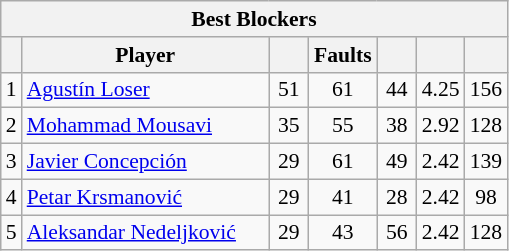<table class="wikitable sortable" style=font-size:90%>
<tr>
<th colspan=7>Best Blockers</th>
</tr>
<tr>
<th></th>
<th width=158>Player</th>
<th width=20></th>
<th width=20>Faults</th>
<th width=20></th>
<th width=20></th>
<th width=20></th>
</tr>
<tr>
<td>1</td>
<td> <a href='#'>Agustín Loser</a></td>
<td align=center>51</td>
<td align=center>61</td>
<td align=center>44</td>
<td align=center>4.25</td>
<td align=center>156</td>
</tr>
<tr>
<td>2</td>
<td> <a href='#'>Mohammad Mousavi</a></td>
<td align=center>35</td>
<td align=center>55</td>
<td align=center>38</td>
<td align=center>2.92</td>
<td align=center>128</td>
</tr>
<tr>
<td>3</td>
<td> <a href='#'>Javier Concepción</a></td>
<td align=center>29</td>
<td align=center>61</td>
<td align=center>49</td>
<td align=center>2.42</td>
<td align=center>139</td>
</tr>
<tr>
<td>4</td>
<td> <a href='#'>Petar Krsmanović</a></td>
<td align=center>29</td>
<td align=center>41</td>
<td align=center>28</td>
<td align=center>2.42</td>
<td align=center>98</td>
</tr>
<tr>
<td>5</td>
<td> <a href='#'>Aleksandar Nedeljković</a></td>
<td align=center>29</td>
<td align=center>43</td>
<td align=center>56</td>
<td align=center>2.42</td>
<td align=center>128</td>
</tr>
</table>
